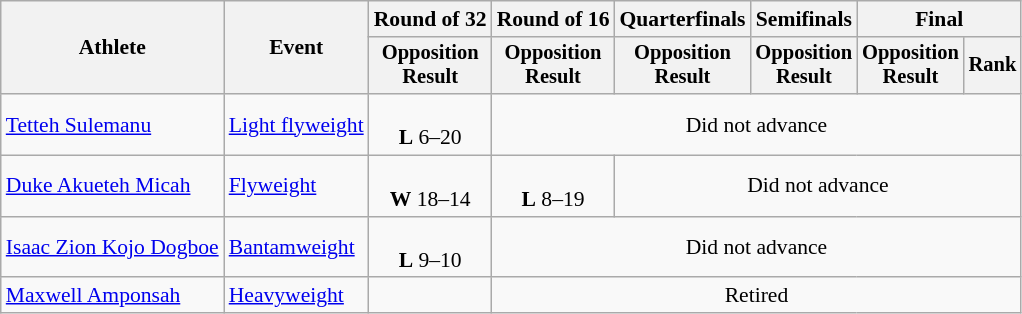<table class="wikitable" style="font-size:90%">
<tr>
<th rowspan=2>Athlete</th>
<th rowspan=2>Event</th>
<th>Round of 32</th>
<th>Round of 16</th>
<th>Quarterfinals</th>
<th>Semifinals</th>
<th colspan=2>Final</th>
</tr>
<tr style="font-size:95%">
<th>Opposition<br>Result</th>
<th>Opposition<br>Result</th>
<th>Opposition<br>Result</th>
<th>Opposition<br>Result</th>
<th>Opposition<br>Result</th>
<th>Rank</th>
</tr>
<tr align=center>
<td align=left><a href='#'>Tetteh Sulemanu</a></td>
<td align=left><a href='#'>Light flyweight</a></td>
<td><br><strong>L</strong> 6–20</td>
<td colspan=5>Did not advance</td>
</tr>
<tr align=center>
<td align=left><a href='#'>Duke Akueteh Micah</a></td>
<td align=left><a href='#'>Flyweight</a></td>
<td><br><strong>W</strong> 18–14</td>
<td><br><strong>L</strong> 8–19</td>
<td colspan=4>Did not advance</td>
</tr>
<tr align=center>
<td align=left><a href='#'>Isaac Zion Kojo Dogboe</a></td>
<td align=left><a href='#'>Bantamweight</a></td>
<td><br><strong>L</strong> 9–10</td>
<td colspan=5>Did not advance</td>
</tr>
<tr align=center>
<td align=left><a href='#'>Maxwell Amponsah</a></td>
<td align=left><a href='#'>Heavyweight</a></td>
<td></td>
<td colspan=5>Retired</td>
</tr>
</table>
